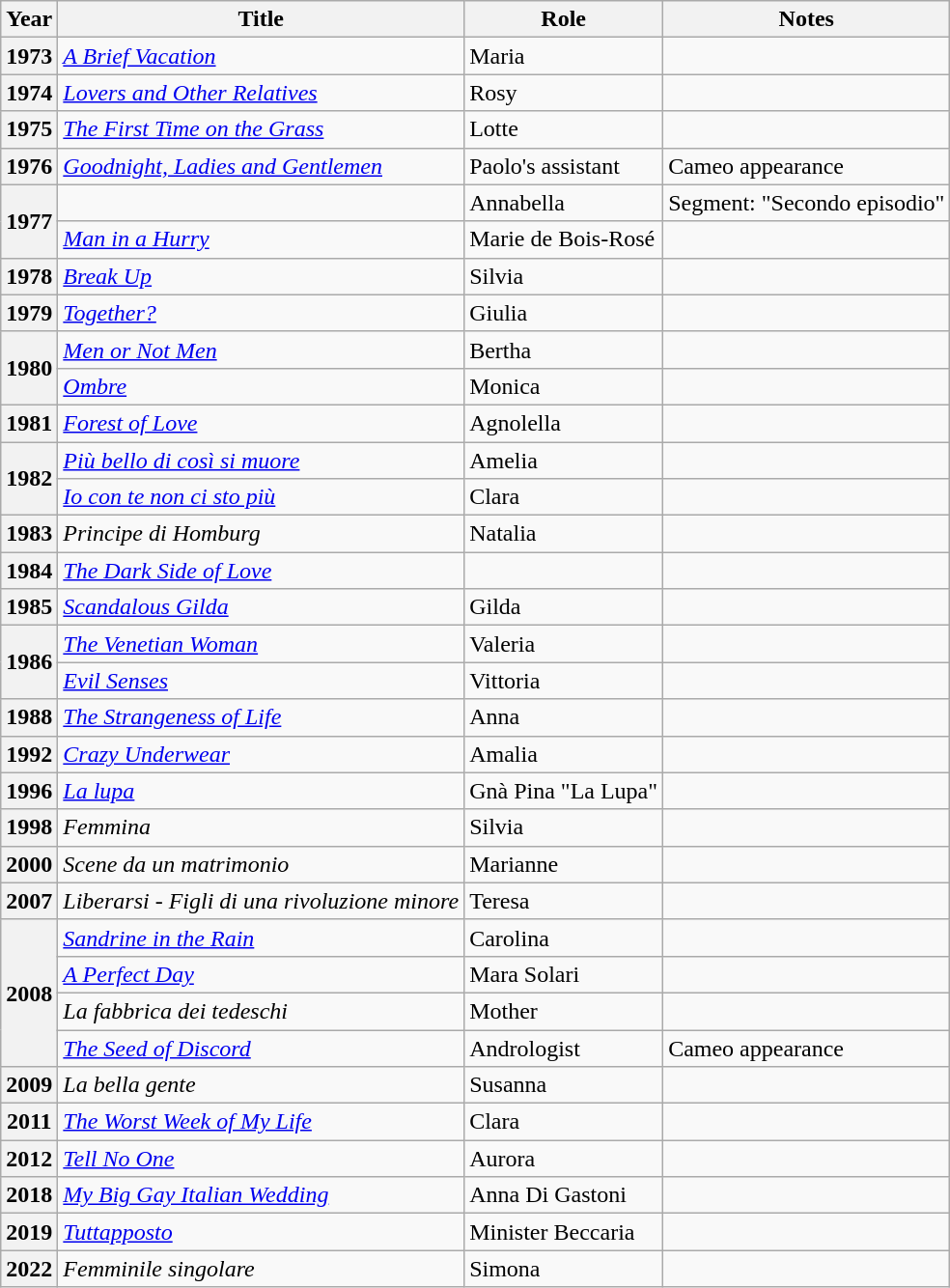<table class="wikitable plainrowheaders sortable" style="margin-right: 0;">
<tr>
<th scope="col">Year</th>
<th scope="col">Title</th>
<th scope="col">Role</th>
<th scope="col" class="unsortable">Notes</th>
</tr>
<tr>
<th scope="row">1973</th>
<td><em><a href='#'>A Brief Vacation</a></em></td>
<td>Maria</td>
<td></td>
</tr>
<tr>
<th scope="row">1974</th>
<td><em><a href='#'>Lovers and Other Relatives</a></em></td>
<td>Rosy</td>
<td></td>
</tr>
<tr>
<th scope="row">1975</th>
<td><em><a href='#'>The First Time on the Grass</a></em></td>
<td>Lotte</td>
<td></td>
</tr>
<tr>
<th scope="row">1976</th>
<td><em><a href='#'>Goodnight, Ladies and Gentlemen</a></em></td>
<td>Paolo's assistant</td>
<td>Cameo appearance</td>
</tr>
<tr>
<th scope="row" rowspan="2">1977</th>
<td></td>
<td>Annabella</td>
<td>Segment: "Secondo episodio"</td>
</tr>
<tr>
<td><em><a href='#'>Man in a Hurry</a></em></td>
<td>Marie de Bois-Rosé</td>
<td></td>
</tr>
<tr>
<th scope="row">1978</th>
<td><em><a href='#'>Break Up</a></em></td>
<td>Silvia</td>
<td></td>
</tr>
<tr>
<th scope="row">1979</th>
<td><em><a href='#'>Together?</a></em></td>
<td>Giulia</td>
<td></td>
</tr>
<tr>
<th scope="row" rowspan="2">1980</th>
<td><em><a href='#'>Men or Not Men</a></em></td>
<td>Bertha</td>
<td></td>
</tr>
<tr>
<td><em><a href='#'>Ombre</a></em></td>
<td>Monica</td>
<td></td>
</tr>
<tr>
<th scope="row">1981</th>
<td><em><a href='#'>Forest of Love</a></em></td>
<td>Agnolella</td>
<td></td>
</tr>
<tr>
<th scope="row" rowspan="2">1982</th>
<td><em><a href='#'>Più bello di così si muore</a></em></td>
<td>Amelia</td>
<td></td>
</tr>
<tr>
<td><em><a href='#'>Io con te non ci sto più</a></em></td>
<td>Clara</td>
<td></td>
</tr>
<tr>
<th scope="row">1983</th>
<td><em>Principe di Homburg</em></td>
<td>Natalia</td>
<td></td>
</tr>
<tr>
<th scope="row">1984</th>
<td><em><a href='#'>The Dark Side of Love</a></em></td>
<td></td>
<td></td>
</tr>
<tr>
<th scope="row">1985</th>
<td><em><a href='#'>Scandalous Gilda</a></em></td>
<td>Gilda</td>
<td></td>
</tr>
<tr>
<th scope="row" rowspan="2">1986</th>
<td><em><a href='#'>The Venetian Woman</a></em></td>
<td>Valeria</td>
<td></td>
</tr>
<tr>
<td><em><a href='#'>Evil Senses</a></em></td>
<td>Vittoria</td>
<td></td>
</tr>
<tr>
<th scope="row">1988</th>
<td><em><a href='#'>The Strangeness of Life</a></em></td>
<td>Anna</td>
<td></td>
</tr>
<tr>
<th scope="row">1992</th>
<td><em><a href='#'>Crazy Underwear</a></em></td>
<td>Amalia</td>
<td></td>
</tr>
<tr>
<th scope="row">1996</th>
<td><em><a href='#'>La lupa</a></em></td>
<td>Gnà Pina "La Lupa"</td>
<td></td>
</tr>
<tr>
<th scope="row">1998</th>
<td><em>Femmina</em></td>
<td>Silvia</td>
<td></td>
</tr>
<tr>
<th scope="row">2000</th>
<td><em>Scene da un matrimonio</em></td>
<td>Marianne</td>
<td></td>
</tr>
<tr>
<th scope="row">2007</th>
<td><em>Liberarsi - Figli di una rivoluzione minore</em></td>
<td>Teresa</td>
<td></td>
</tr>
<tr>
<th scope="row" rowspan="4">2008</th>
<td><em><a href='#'>Sandrine in the Rain</a></em></td>
<td>Carolina</td>
<td></td>
</tr>
<tr>
<td><em><a href='#'>A Perfect Day</a></em></td>
<td>Mara Solari</td>
<td></td>
</tr>
<tr>
<td><em>La fabbrica dei tedeschi</em></td>
<td>Mother</td>
<td></td>
</tr>
<tr>
<td><em><a href='#'>The Seed of Discord</a></em></td>
<td>Andrologist</td>
<td>Cameo appearance</td>
</tr>
<tr>
<th scope="row">2009</th>
<td><em>La bella gente</em></td>
<td>Susanna</td>
<td></td>
</tr>
<tr>
<th scope="row">2011</th>
<td><em><a href='#'>The Worst Week of My Life</a></em></td>
<td>Clara</td>
<td></td>
</tr>
<tr>
<th scope="row">2012</th>
<td><em><a href='#'>Tell No One</a></em></td>
<td>Aurora</td>
<td></td>
</tr>
<tr>
<th scope="row">2018</th>
<td><em><a href='#'>My Big Gay Italian Wedding</a></em></td>
<td>Anna Di Gastoni</td>
<td></td>
</tr>
<tr>
<th scope="row">2019</th>
<td><em><a href='#'>Tuttapposto</a></em></td>
<td>Minister Beccaria</td>
<td></td>
</tr>
<tr>
<th scope="row">2022</th>
<td><em>Femminile singolare</em></td>
<td>Simona</td>
<td></td>
</tr>
</table>
